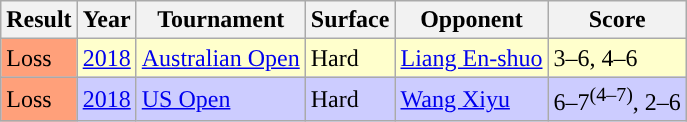<table class="sortable wikitable">
<tr>
<th>Result</th>
<th>Year</th>
<th>Tournament</th>
<th>Surface</th>
<th>Opponent</th>
<th class="unsortable">Score</th>
</tr>
<tr bgcolor=ffffcc>
<td style="background:#ffa07a;">Loss</td>
<td><a href='#'>2018</a></td>
<td><a href='#'>Australian Open</a></td>
<td>Hard</td>
<td> <a href='#'>Liang En-shuo</a></td>
<td>3–6, 4–6</td>
</tr>
<tr bgcolor=CCCCFF>
<td style="background:#ffa07a">Loss</td>
<td><a href='#'>2018</a></td>
<td><a href='#'>US Open</a></td>
<td>Hard</td>
<td> <a href='#'>Wang Xiyu</a></td>
<td>6–7<sup>(4–7)</sup>, 2–6</td>
</tr>
</table>
